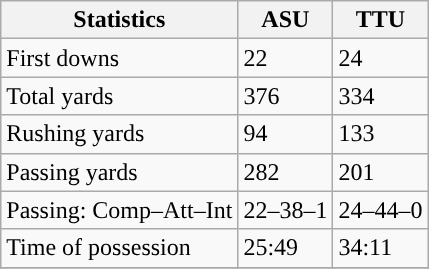<table class="wikitable" style="float: left;">
<tr>
<th>Statistics</th>
<th>ASU</th>
<th>TTU</th>
</tr>
<tr>
<td>First downs</td>
<td>22</td>
<td>24</td>
</tr>
<tr>
<td>Total yards</td>
<td>376</td>
<td>334</td>
</tr>
<tr>
<td>Rushing yards</td>
<td>94</td>
<td>133</td>
</tr>
<tr>
<td>Passing yards</td>
<td>282</td>
<td>201</td>
</tr>
<tr>
<td>Passing: Comp–Att–Int</td>
<td>22–38–1</td>
<td>24–44–0</td>
</tr>
<tr>
<td>Time of possession</td>
<td>25:49</td>
<td>34:11</td>
</tr>
<tr>
</tr>
</table>
